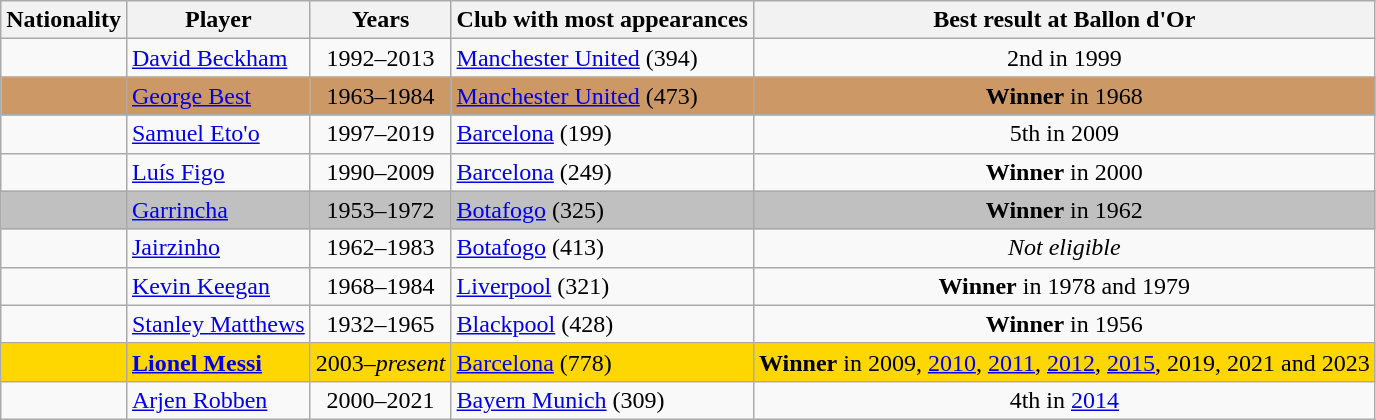<table class="wikitable">
<tr>
<th>Nationality</th>
<th>Player</th>
<th>Years</th>
<th>Club with most appearances</th>
<th>Best result at Ballon d'Or</th>
</tr>
<tr>
<td align="center"></td>
<td><a href='#'>David Beckham</a></td>
<td align="center">1992–2013</td>
<td align="left"> <a href='#'>Manchester United</a> (394)</td>
<td align="center">2nd in 1999</td>
</tr>
<tr>
<td align="center" style="background-color: #cc9966"></td>
<td scope=col style="background-color: #cc9966"><a href='#'>George Best</a></td>
<td align="center" style="background-color: #cc9966">1963–1984</td>
<td align="left" style="background-color: #cc9966"> <a href='#'>Manchester United</a> (473)</td>
<td align="center" style="background-color: #cc9966"><strong>Winner</strong> in 1968</td>
</tr>
<tr>
<td align="center"></td>
<td><a href='#'>Samuel Eto'o</a></td>
<td align="center">1997–2019</td>
<td align="left"> <a href='#'>Barcelona</a> (199)</td>
<td align="center">5th in 2009</td>
</tr>
<tr>
<td align="center"></td>
<td><a href='#'>Luís Figo</a></td>
<td align="center">1990–2009</td>
<td align="left"> <a href='#'>Barcelona</a> (249)</td>
<td align="center"><strong>Winner</strong> in 2000</td>
</tr>
<tr>
<td align="center" style="background-color: silver"></td>
<td scope=col style="background-color: silver"><a href='#'>Garrincha</a></td>
<td align="center" style="background-color: silver">1953–1972</td>
<td align="left" style="background-color: silver"> <a href='#'>Botafogo</a> (325)</td>
<td align="center" style="background-color: silver"><strong>Winner</strong> in 1962</td>
</tr>
<tr>
<td align="center"></td>
<td><a href='#'>Jairzinho</a></td>
<td align="center">1962–1983</td>
<td align="left"> <a href='#'>Botafogo</a> (413)</td>
<td align="center"><em>Not eligible</em></td>
</tr>
<tr>
<td align="center"></td>
<td><a href='#'>Kevin Keegan</a></td>
<td align="center">1968–1984</td>
<td align="left"> <a href='#'>Liverpool</a> (321)</td>
<td align="center"><strong>Winner</strong> in 1978 and 1979</td>
</tr>
<tr>
<td align="center"></td>
<td><a href='#'>Stanley Matthews</a></td>
<td align="center">1932–1965</td>
<td align="left"> <a href='#'>Blackpool</a> (428)</td>
<td align="center"><strong>Winner</strong> in 1956</td>
</tr>
<tr>
<td align="center" style="background-color: gold"></td>
<td style="background-color: gold"><strong><a href='#'>Lionel Messi</a></strong></td>
<td align="center" style="background-color: gold">2003–<em>present</em></td>
<td align="left"" style="background-color: gold"> <a href='#'>Barcelona</a> (778)</td>
<td align="center" style="background-color: gold"><strong>Winner</strong> in 2009, <a href='#'>2010</a>, <a href='#'>2011</a>, <a href='#'>2012</a>, <a href='#'>2015</a>, 2019, 2021 and 2023</td>
</tr>
<tr>
<td align="center"></td>
<td><a href='#'>Arjen Robben</a></td>
<td align="center">2000–2021</td>
<td align="left"> <a href='#'>Bayern Munich</a> (309)</td>
<td align="center">4th in <a href='#'>2014</a></td>
</tr>
</table>
